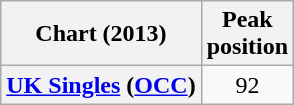<table class="wikitable plainrowheaders">
<tr>
<th>Chart (2013)</th>
<th>Peak<br>position</th>
</tr>
<tr>
<th scope="row"><a href='#'>UK Singles</a> (<a href='#'>OCC</a>)</th>
<td style="text-align:center;">92</td>
</tr>
</table>
